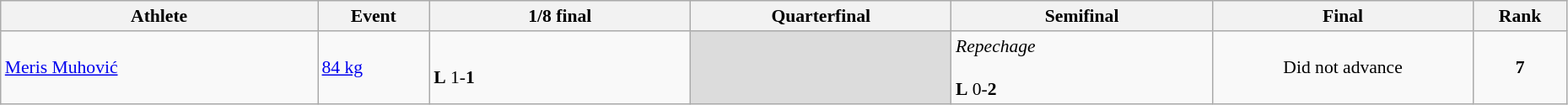<table class="wikitable" width="98%" style="text-align:left; font-size:90%">
<tr>
<th width="17%">Athlete</th>
<th width="6%">Event</th>
<th width="14%">1/8 final</th>
<th width="14%">Quarterfinal</th>
<th width="14%">Semifinal</th>
<th width="14%">Final</th>
<th width="5%">Rank</th>
</tr>
<tr>
<td><a href='#'>Meris Muhović</a></td>
<td><a href='#'>84 kg</a></td>
<td><br><strong>L</strong> 1-<strong>1</strong></td>
<td bgcolor=#DCDCDC></td>
<td><em>Repechage</em><br><br><strong>L</strong> 0-<strong>2</strong></td>
<td align=center>Did not advance</td>
<td align=center><strong>7</strong></td>
</tr>
</table>
